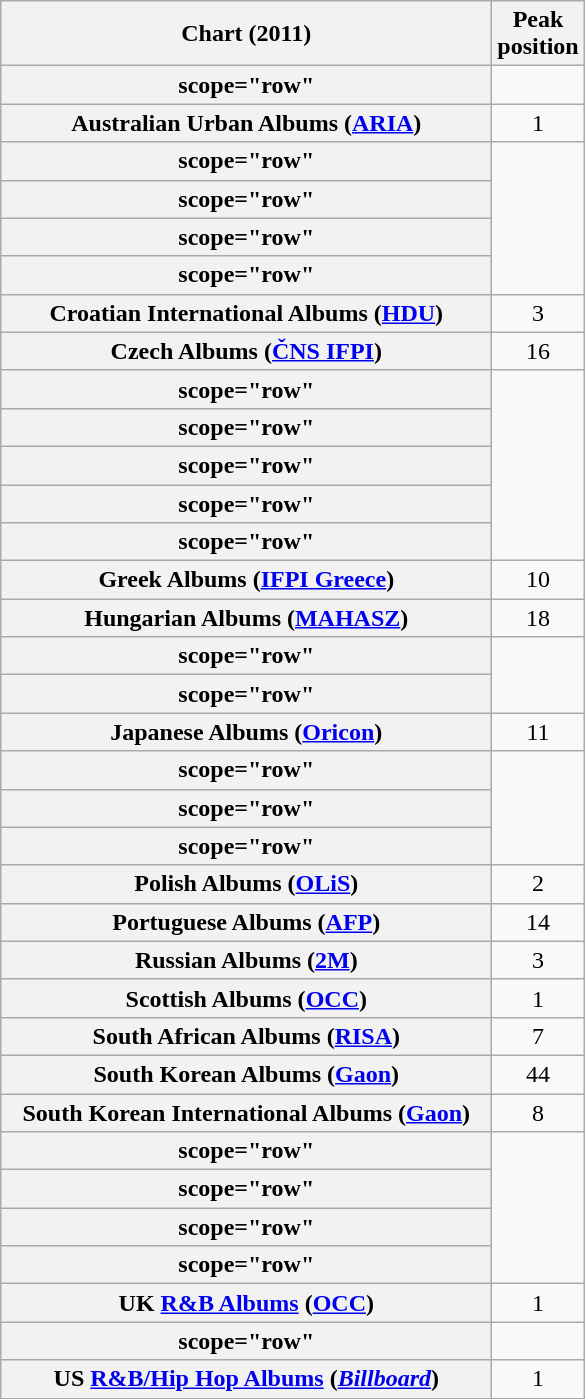<table class="wikitable plainrowheaders sortable" style="text-align:center;">
<tr>
<th scope="col" style="width:20em;">Chart (2011)</th>
<th scope="col">Peak<br>position</th>
</tr>
<tr>
<th>scope="row" </th>
</tr>
<tr>
<th scope="row">Australian Urban Albums (<a href='#'>ARIA</a>)</th>
<td>1</td>
</tr>
<tr>
<th>scope="row" </th>
</tr>
<tr>
<th>scope="row" </th>
</tr>
<tr>
<th>scope="row" </th>
</tr>
<tr>
<th>scope="row" </th>
</tr>
<tr>
<th scope="row">Croatian International Albums (<a href='#'>HDU</a>)</th>
<td>3</td>
</tr>
<tr>
<th scope="row">Czech Albums (<a href='#'>ČNS IFPI</a>)</th>
<td>16</td>
</tr>
<tr>
<th>scope="row" </th>
</tr>
<tr>
<th>scope="row" </th>
</tr>
<tr>
<th>scope="row" </th>
</tr>
<tr>
<th>scope="row" </th>
</tr>
<tr>
<th>scope="row" </th>
</tr>
<tr>
<th scope="row">Greek Albums (<a href='#'>IFPI Greece</a>)</th>
<td>10</td>
</tr>
<tr>
<th scope="row">Hungarian Albums (<a href='#'>MAHASZ</a>)</th>
<td>18</td>
</tr>
<tr>
<th>scope="row" </th>
</tr>
<tr>
<th>scope="row" </th>
</tr>
<tr>
<th scope="row">Japanese Albums (<a href='#'>Oricon</a>)</th>
<td>11</td>
</tr>
<tr>
<th>scope="row" </th>
</tr>
<tr>
<th>scope="row" </th>
</tr>
<tr>
<th>scope="row" </th>
</tr>
<tr>
<th scope="row">Polish Albums (<a href='#'>OLiS</a>)</th>
<td>2</td>
</tr>
<tr>
<th scope="row">Portuguese Albums (<a href='#'>AFP</a>)</th>
<td>14</td>
</tr>
<tr>
<th scope="row">Russian Albums (<a href='#'>2M</a>)</th>
<td>3</td>
</tr>
<tr>
<th scope="row">Scottish Albums (<a href='#'>OCC</a>)</th>
<td>1</td>
</tr>
<tr>
<th scope="row">South African Albums (<a href='#'>RISA</a>)</th>
<td>7</td>
</tr>
<tr>
<th scope="row">South Korean Albums (<a href='#'>Gaon</a>)</th>
<td>44</td>
</tr>
<tr>
<th scope="row">South Korean International Albums (<a href='#'>Gaon</a>)</th>
<td>8</td>
</tr>
<tr>
<th>scope="row" </th>
</tr>
<tr>
<th>scope="row" </th>
</tr>
<tr>
<th>scope="row" </th>
</tr>
<tr>
<th>scope="row" </th>
</tr>
<tr>
<th scope="row">UK <a href='#'>R&B Albums</a> (<a href='#'>OCC</a>)</th>
<td>1</td>
</tr>
<tr>
<th>scope="row"</th>
</tr>
<tr>
<th scope="row">US <a href='#'>R&B/Hip Hop Albums</a> (<em><a href='#'>Billboard</a></em>)</th>
<td>1</td>
</tr>
</table>
